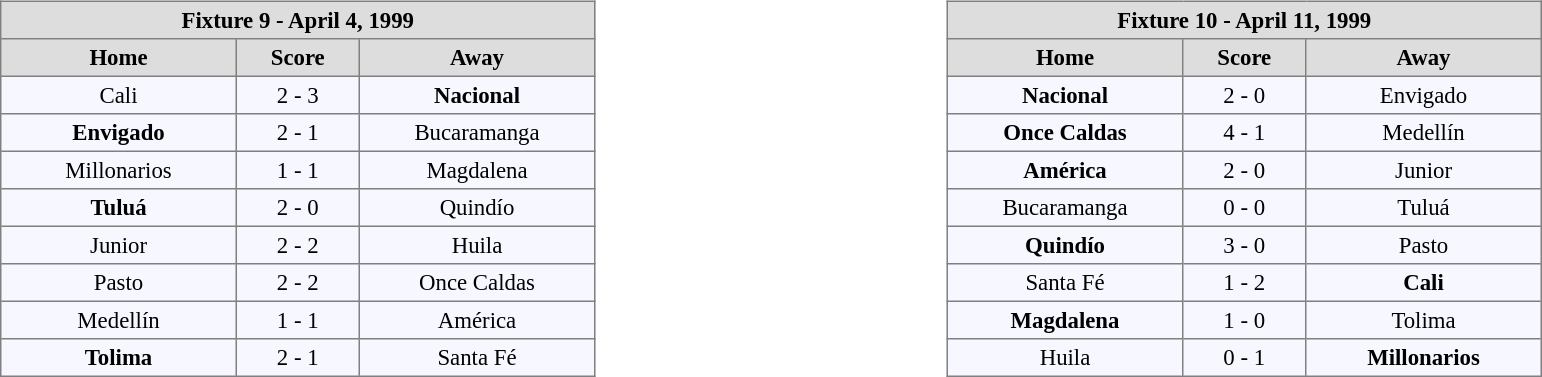<table width=100%>
<tr>
<td valign=top width=50% align=left><br><table align=center bgcolor="#f7f8ff" cellpadding="3" cellspacing="0" border="1" style="font-size: 95%; border: gray solid 1px; border-collapse: collapse;">
<tr align=center bgcolor=#DDDDDD style="color:black;">
<th colspan=3 align=center>Fixture 9 - April 4, 1999</th>
</tr>
<tr align=center bgcolor=#DDDDDD style="color:black;">
<th width="150">Home</th>
<th width="75">Score</th>
<th width="150">Away</th>
</tr>
<tr align=center>
<td>Cali</td>
<td>2 - 3</td>
<td><strong>Nacional</strong></td>
</tr>
<tr align=center>
<td><strong>Envigado</strong></td>
<td>2 - 1</td>
<td>Bucaramanga</td>
</tr>
<tr align=center>
<td>Millonarios</td>
<td>1 - 1</td>
<td>Magdalena</td>
</tr>
<tr align=center>
<td><strong>Tuluá</strong></td>
<td>2 - 0</td>
<td>Quindío</td>
</tr>
<tr align=center>
<td>Junior</td>
<td>2 - 2</td>
<td>Huila</td>
</tr>
<tr align=center>
<td>Pasto</td>
<td>2 - 2</td>
<td>Once Caldas</td>
</tr>
<tr align=center>
<td>Medellín</td>
<td>1 - 1</td>
<td>América</td>
</tr>
<tr align=center>
<td><strong>Tolima</strong></td>
<td>2 - 1</td>
<td>Santa Fé</td>
</tr>
</table>
</td>
<td valign=top width=50% align=left><br><table align=center bgcolor="#f7f8ff" cellpadding="3" cellspacing="0" border="1" style="font-size: 95%; border: gray solid 1px; border-collapse: collapse;">
<tr align=center bgcolor=#DDDDDD style="color:black;">
<th colspan=3 align=center>Fixture 10 - April 11, 1999</th>
</tr>
<tr align=center bgcolor=#DDDDDD style="color:black;">
<th width="150">Home</th>
<th width="75">Score</th>
<th width="150">Away</th>
</tr>
<tr align=center>
<td><strong>Nacional</strong></td>
<td>2 - 0</td>
<td>Envigado</td>
</tr>
<tr align=center>
<td><strong>Once Caldas</strong></td>
<td>4 - 1</td>
<td>Medellín</td>
</tr>
<tr align=center>
<td><strong>América</strong></td>
<td>2 - 0</td>
<td>Junior</td>
</tr>
<tr align=center>
<td>Bucaramanga</td>
<td>0 - 0</td>
<td>Tuluá</td>
</tr>
<tr align=center>
<td><strong>Quindío</strong></td>
<td>3 - 0</td>
<td>Pasto</td>
</tr>
<tr align=center>
<td>Santa Fé</td>
<td>1 - 2</td>
<td><strong>Cali</strong></td>
</tr>
<tr align=center>
<td><strong>Magdalena</strong></td>
<td>1 - 0</td>
<td>Tolima</td>
</tr>
<tr align=center>
<td>Huila</td>
<td>0 - 1</td>
<td><strong>Millonarios</strong></td>
</tr>
</table>
</td>
</tr>
</table>
